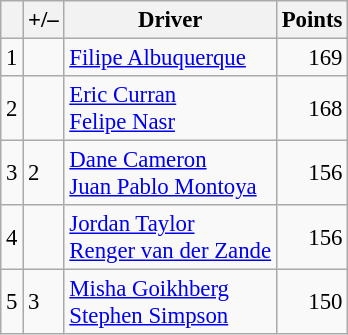<table class="wikitable" style="font-size: 95%;">
<tr>
<th scope="col"></th>
<th scope="col">+/–</th>
<th scope="col">Driver</th>
<th scope="col">Points</th>
</tr>
<tr>
<td align=center>1</td>
<td align="left"></td>
<td> <a href='#'>Filipe Albuquerque</a></td>
<td align=right>169</td>
</tr>
<tr>
<td align=center>2</td>
<td align="left"></td>
<td> <a href='#'>Eric Curran</a><br> <a href='#'>Felipe Nasr</a></td>
<td align=right>168</td>
</tr>
<tr>
<td align=center>3</td>
<td align="left"> 2</td>
<td> <a href='#'>Dane Cameron</a><br> <a href='#'>Juan Pablo Montoya</a></td>
<td align=right>156</td>
</tr>
<tr>
<td align=center>4</td>
<td align="left"></td>
<td> <a href='#'>Jordan Taylor</a><br> <a href='#'>Renger van der Zande</a></td>
<td align=right>156</td>
</tr>
<tr>
<td align=center>5</td>
<td align="left"> 3</td>
<td> <a href='#'>Misha Goikhberg</a><br> <a href='#'>Stephen Simpson</a></td>
<td align=right>150</td>
</tr>
</table>
